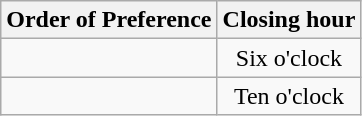<table class="wikitable">
<tr>
<th>Order of Preference</th>
<th>Closing hour</th>
</tr>
<tr align="center">
<td> </td>
<td>Six o'clock</td>
</tr>
<tr align="center">
<td></td>
<td>Ten o'clock</td>
</tr>
</table>
